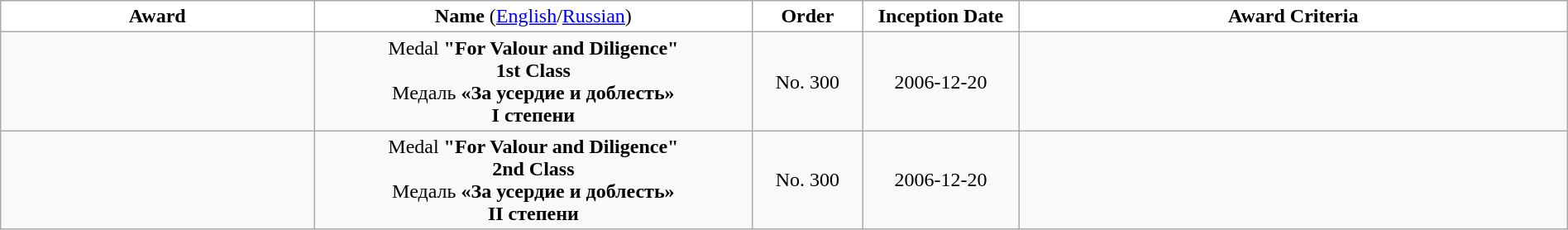<table class="wikitable sortable" width="100%">
<tr>
<td width="20%" bgcolor="#FFFFFF" style="text-align:center;"><strong>Award</strong></td>
<td width="28%" bgcolor="#FFFFFF" style="text-align:center;"><strong>Name</strong> (<a href='#'>English</a>/<a href='#'>Russian</a>)</td>
<td width="07%" bgcolor="#FFFFFF" style="text-align:center;"><strong>Order</strong></td>
<td width="10%" bgcolor="#FFFFFF" style="text-align:center;"><strong>Inception Date</strong></td>
<td width="35%" bgcolor="#FFFFFF" style="text-align:center;"><strong>Award Criteria</strong></td>
</tr>
<tr>
<td></td>
<td style="text-align:center;">Medal <strong>"For Valour and Diligence"<br>1st Class</strong><br>Медаль <strong>«За усердие и доблесть»<br>I степени</strong></td>
<td style="text-align:center;">No. 300</td>
<td style="text-align:center;">2006-12-20</td>
<td style="text-align:center;"></td>
</tr>
<tr>
<td></td>
<td style="text-align:center;">Medal <strong>"For Valour and Diligence"<br>2nd Class</strong><br>Медаль <strong>«За усердие и доблесть»<br>II степени</strong></td>
<td style="text-align:center;">No. 300</td>
<td style="text-align:center;">2006-12-20</td>
<td style="text-align:center;"></td>
</tr>
</table>
